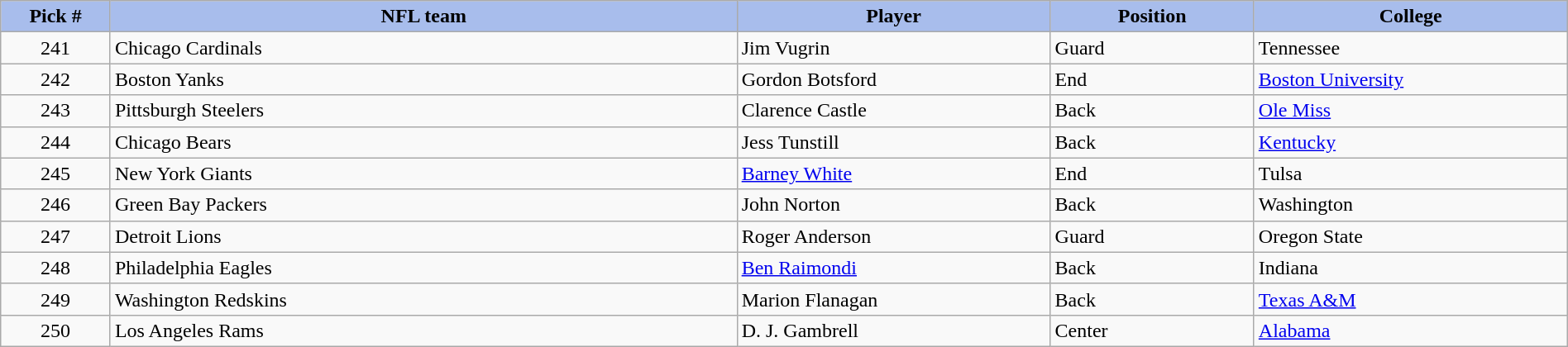<table class="wikitable sortable sortable" style="width: 100%">
<tr>
<th style="background:#A8BDEC;" width=7%>Pick #</th>
<th width=40% style="background:#A8BDEC;">NFL team</th>
<th width=20% style="background:#A8BDEC;">Player</th>
<th width=13% style="background:#A8BDEC;">Position</th>
<th style="background:#A8BDEC;">College</th>
</tr>
<tr>
<td align=center>241</td>
<td>Chicago Cardinals</td>
<td>Jim Vugrin</td>
<td>Guard</td>
<td>Tennessee</td>
</tr>
<tr>
<td align=center>242</td>
<td>Boston Yanks</td>
<td>Gordon Botsford</td>
<td>End</td>
<td><a href='#'>Boston University</a></td>
</tr>
<tr>
<td align=center>243</td>
<td>Pittsburgh Steelers</td>
<td>Clarence Castle</td>
<td>Back</td>
<td><a href='#'>Ole Miss</a></td>
</tr>
<tr>
<td align=center>244</td>
<td>Chicago Bears</td>
<td>Jess Tunstill</td>
<td>Back</td>
<td><a href='#'>Kentucky</a></td>
</tr>
<tr>
<td align=center>245</td>
<td>New York Giants</td>
<td><a href='#'>Barney White</a></td>
<td>End</td>
<td>Tulsa</td>
</tr>
<tr>
<td align=center>246</td>
<td>Green Bay Packers</td>
<td>John Norton</td>
<td>Back</td>
<td>Washington</td>
</tr>
<tr>
<td align=center>247</td>
<td>Detroit Lions</td>
<td>Roger Anderson</td>
<td>Guard</td>
<td>Oregon State</td>
</tr>
<tr>
<td align=center>248</td>
<td>Philadelphia Eagles</td>
<td><a href='#'>Ben Raimondi</a></td>
<td>Back</td>
<td>Indiana</td>
</tr>
<tr>
<td align=center>249</td>
<td>Washington Redskins</td>
<td>Marion Flanagan</td>
<td>Back</td>
<td><a href='#'>Texas A&M</a></td>
</tr>
<tr>
<td align=center>250</td>
<td>Los Angeles Rams</td>
<td>D. J. Gambrell</td>
<td>Center</td>
<td><a href='#'>Alabama</a></td>
</tr>
</table>
